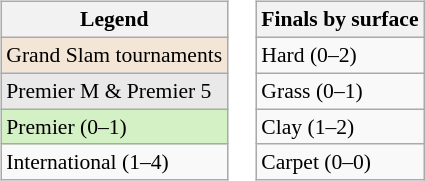<table>
<tr valign=top>
<td><br><table class="wikitable" style="font-size:90%">
<tr>
<th>Legend</th>
</tr>
<tr>
<td bgcolor=f3e6d7>Grand Slam tournaments</td>
</tr>
<tr>
<td bgcolor=e9e9e9>Premier M & Premier 5</td>
</tr>
<tr>
<td bgcolor=d4f1c5>Premier (0–1)</td>
</tr>
<tr>
<td>International (1–4)</td>
</tr>
</table>
</td>
<td><br><table class="wikitable" style="font-size:90%">
<tr>
<th>Finals by surface</th>
</tr>
<tr>
<td>Hard (0–2)</td>
</tr>
<tr>
<td>Grass (0–1)</td>
</tr>
<tr>
<td>Clay (1–2)</td>
</tr>
<tr>
<td>Carpet (0–0)</td>
</tr>
</table>
</td>
</tr>
</table>
